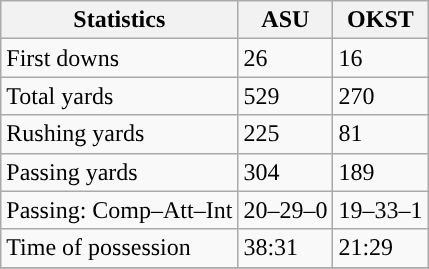<table class="wikitable" style="float: left;">
<tr>
<th>Statistics</th>
<th>ASU</th>
<th>OKST</th>
</tr>
<tr>
<td>First downs</td>
<td>26</td>
<td>16</td>
</tr>
<tr>
<td>Total yards</td>
<td>529</td>
<td>270</td>
</tr>
<tr>
<td>Rushing yards</td>
<td>225</td>
<td>81</td>
</tr>
<tr>
<td>Passing yards</td>
<td>304</td>
<td>189</td>
</tr>
<tr>
<td>Passing: Comp–Att–Int</td>
<td>20–29–0</td>
<td>19–33–1</td>
</tr>
<tr>
<td>Time of possession</td>
<td>38:31</td>
<td>21:29</td>
</tr>
<tr>
</tr>
</table>
